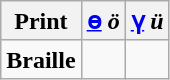<table class="wikitable" style="text-align:center">
<tr>
<th><strong>Print</strong></th>
<th><a href='#'>ө</a> <em>ö</em></th>
<th><a href='#'>ү</a> <em>ü</em></th>
</tr>
<tr>
<td><strong>Braille</strong></td>
<td></td>
<td></td>
</tr>
</table>
